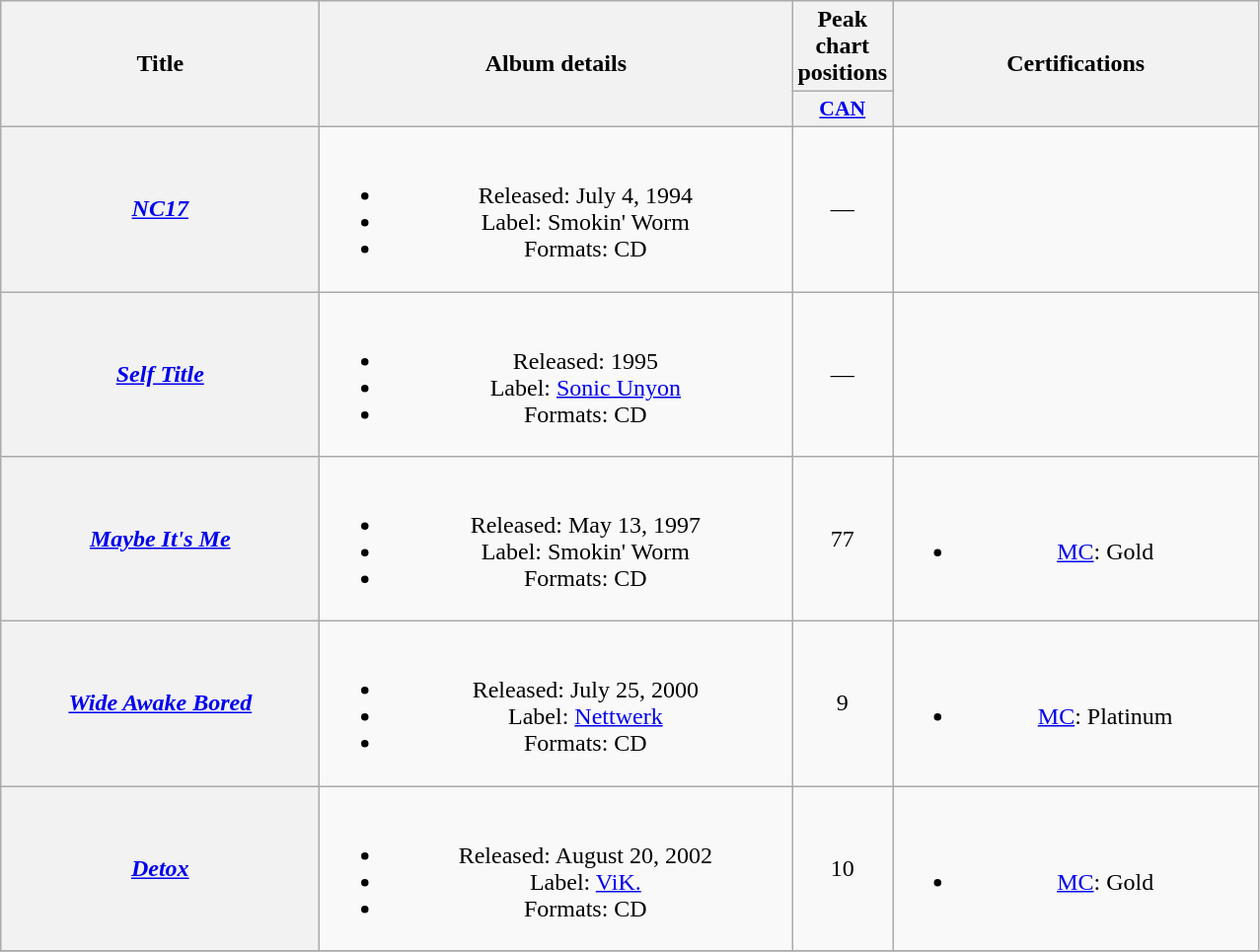<table class="wikitable plainrowheaders" style="text-align:center;">
<tr>
<th scope="col" rowspan="2" style="width:13em;">Title</th>
<th scope="col" rowspan="2" style="width:19.5em;">Album details</th>
<th scope="col" colspan="1">Peak chart positions</th>
<th scope="col" rowspan="2" style="width:15em;">Certifications</th>
</tr>
<tr>
<th scope="col" style="width:3em;font-size:90%;"><a href='#'>CAN</a><br></th>
</tr>
<tr>
<th scope="row"><em><a href='#'>NC17</a></em></th>
<td><br><ul><li>Released: July 4, 1994</li><li>Label: Smokin' Worm</li><li>Formats: CD</li></ul></td>
<td>—</td>
<td></td>
</tr>
<tr>
<th scope="row"><em><a href='#'>Self Title</a></em></th>
<td><br><ul><li>Released: 1995</li><li>Label: <a href='#'>Sonic Unyon</a></li><li>Formats: CD</li></ul></td>
<td>—</td>
<td></td>
</tr>
<tr>
<th scope="row"><em><a href='#'>Maybe It's Me</a></em></th>
<td><br><ul><li>Released: May 13, 1997</li><li>Label: Smokin' Worm</li><li>Formats: CD</li></ul></td>
<td>77</td>
<td><br><ul><li><a href='#'>MC</a>: Gold</li></ul></td>
</tr>
<tr>
<th scope="row"><em><a href='#'>Wide Awake Bored</a></em></th>
<td><br><ul><li>Released: July 25, 2000</li><li>Label: <a href='#'>Nettwerk</a></li><li>Formats: CD</li></ul></td>
<td>9</td>
<td><br><ul><li><a href='#'>MC</a>: Platinum</li></ul></td>
</tr>
<tr>
<th scope="row"><em><a href='#'>Detox</a></em></th>
<td><br><ul><li>Released: August 20, 2002</li><li>Label: <a href='#'>ViK.</a></li><li>Formats: CD</li></ul></td>
<td>10</td>
<td><br><ul><li><a href='#'>MC</a>: Gold</li></ul></td>
</tr>
<tr>
</tr>
</table>
